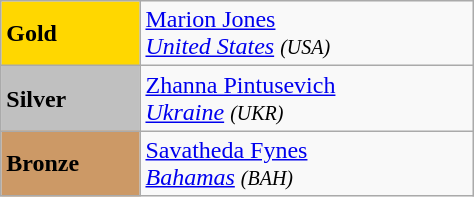<table class="wikitable" width=25%>
<tr>
<td bgcolor="gold"><strong>Gold</strong></td>
<td> <a href='#'>Marion Jones</a><br><em><a href='#'>United States</a> <small>(USA)</small></em></td>
</tr>
<tr>
<td bgcolor="silver"><strong>Silver</strong></td>
<td> <a href='#'>Zhanna Pintusevich</a><br><em><a href='#'>Ukraine</a> <small>(UKR)</small></em></td>
</tr>
<tr>
<td bgcolor="CC9966"><strong>Bronze</strong></td>
<td> <a href='#'>Savatheda Fynes</a><br><em><a href='#'>Bahamas</a> <small>(BAH)</small></em></td>
</tr>
</table>
